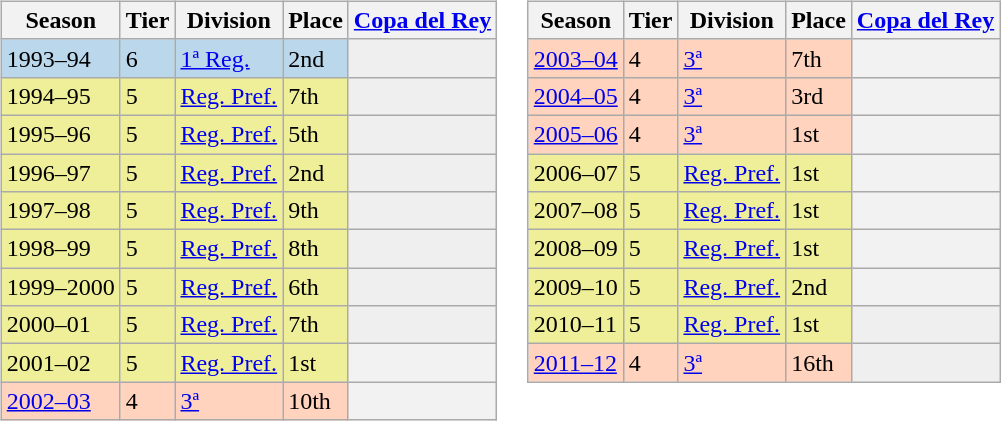<table>
<tr>
<td valign="top" width=0%><br><table class="wikitable">
<tr style="background:#f0f6fa;">
<th>Season</th>
<th>Tier</th>
<th>Division</th>
<th>Place</th>
<th><a href='#'>Copa del Rey</a></th>
</tr>
<tr>
<td style="background:#BBD7EC;">1993–94</td>
<td style="background:#BBD7EC;">6</td>
<td style="background:#BBD7EC;"><a href='#'>1ª Reg.</a></td>
<td style="background:#BBD7EC;">2nd</td>
<th style="background:#efefef;"></th>
</tr>
<tr>
<td style="background:#EFEF99;">1994–95</td>
<td style="background:#EFEF99;">5</td>
<td style="background:#EFEF99;"><a href='#'>Reg. Pref.</a></td>
<td style="background:#EFEF99;">7th</td>
<th style="background:#efefef;"></th>
</tr>
<tr>
<td style="background:#EFEF99;">1995–96</td>
<td style="background:#EFEF99;">5</td>
<td style="background:#EFEF99;"><a href='#'>Reg. Pref.</a></td>
<td style="background:#EFEF99;">5th</td>
<th style="background:#efefef;"></th>
</tr>
<tr>
<td style="background:#EFEF99;">1996–97</td>
<td style="background:#EFEF99;">5</td>
<td style="background:#EFEF99;"><a href='#'>Reg. Pref.</a></td>
<td style="background:#EFEF99;">2nd</td>
<th style="background:#efefef;"></th>
</tr>
<tr>
<td style="background:#EFEF99;">1997–98</td>
<td style="background:#EFEF99;">5</td>
<td style="background:#EFEF99;"><a href='#'>Reg. Pref.</a></td>
<td style="background:#EFEF99;">9th</td>
<th style="background:#efefef;"></th>
</tr>
<tr>
<td style="background:#EFEF99;">1998–99</td>
<td style="background:#EFEF99;">5</td>
<td style="background:#EFEF99;"><a href='#'>Reg. Pref.</a></td>
<td style="background:#EFEF99;">8th</td>
<th style="background:#efefef;"></th>
</tr>
<tr>
<td style="background:#EFEF99;">1999–2000</td>
<td style="background:#EFEF99;">5</td>
<td style="background:#EFEF99;"><a href='#'>Reg. Pref.</a></td>
<td style="background:#EFEF99;">6th</td>
<th style="background:#efefef;"></th>
</tr>
<tr>
<td style="background:#EFEF99;">2000–01</td>
<td style="background:#EFEF99;">5</td>
<td style="background:#EFEF99;"><a href='#'>Reg. Pref.</a></td>
<td style="background:#EFEF99;">7th</td>
<th style="background:#efefef;"></th>
</tr>
<tr>
<td style="background:#EFEF99;">2001–02</td>
<td style="background:#EFEF99;">5</td>
<td style="background:#EFEF99;"><a href='#'>Reg. Pref.</a></td>
<td style="background:#EFEF99;">1st</td>
<th></th>
</tr>
<tr>
<td style="background:#FFD3BD;"><a href='#'>2002–03</a></td>
<td style="background:#FFD3BD;">4</td>
<td style="background:#FFD3BD;"><a href='#'>3ª</a></td>
<td style="background:#FFD3BD;">10th</td>
<th></th>
</tr>
</table>
</td>
<td valign="top" width=0%><br><table class="wikitable">
<tr style="background:#f0f6fa;">
<th>Season</th>
<th>Tier</th>
<th>Division</th>
<th>Place</th>
<th><a href='#'>Copa del Rey</a></th>
</tr>
<tr>
<td style="background:#FFD3BD;"><a href='#'>2003–04</a></td>
<td style="background:#FFD3BD;">4</td>
<td style="background:#FFD3BD;"><a href='#'>3ª</a></td>
<td style="background:#FFD3BD;">7th</td>
<th></th>
</tr>
<tr>
<td style="background:#FFD3BD;"><a href='#'>2004–05</a></td>
<td style="background:#FFD3BD;">4</td>
<td style="background:#FFD3BD;"><a href='#'>3ª</a></td>
<td style="background:#FFD3BD;">3rd</td>
<th></th>
</tr>
<tr>
<td style="background:#FFD3BD;"><a href='#'>2005–06</a></td>
<td style="background:#FFD3BD;">4</td>
<td style="background:#FFD3BD;"><a href='#'>3ª</a></td>
<td style="background:#FFD3BD;">1st</td>
<th></th>
</tr>
<tr>
<td style="background:#EFEF99;">2006–07</td>
<td style="background:#EFEF99;">5</td>
<td style="background:#EFEF99;"><a href='#'>Reg. Pref.</a></td>
<td style="background:#EFEF99;">1st</td>
<th></th>
</tr>
<tr>
<td style="background:#EFEF99;">2007–08</td>
<td style="background:#EFEF99;">5</td>
<td style="background:#EFEF99;"><a href='#'>Reg. Pref.</a></td>
<td style="background:#EFEF99;">1st</td>
<th></th>
</tr>
<tr>
<td style="background:#EFEF99;">2008–09</td>
<td style="background:#EFEF99;">5</td>
<td style="background:#EFEF99;"><a href='#'>Reg. Pref.</a></td>
<td style="background:#EFEF99;">1st</td>
<th></th>
</tr>
<tr>
<td style="background:#EFEF99;">2009–10</td>
<td style="background:#EFEF99;">5</td>
<td style="background:#EFEF99;"><a href='#'>Reg. Pref.</a></td>
<td style="background:#EFEF99;">2nd</td>
<th></th>
</tr>
<tr>
<td style="background:#EFEF99;">2010–11</td>
<td style="background:#EFEF99;">5</td>
<td style="background:#EFEF99;"><a href='#'>Reg. Pref.</a></td>
<td style="background:#EFEF99;">1st</td>
<th style="background:#efefef;"></th>
</tr>
<tr>
<td style="background:#FFD3BD;"><a href='#'>2011–12</a></td>
<td style="background:#FFD3BD;">4</td>
<td style="background:#FFD3BD;"><a href='#'>3ª</a></td>
<td style="background:#FFD3BD;">16th</td>
<th style="background:#efefef;"></th>
</tr>
</table>
</td>
</tr>
</table>
